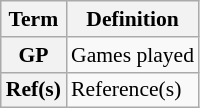<table class="wikitable" style="font-size:90%;">
<tr>
<th scope="col">Term</th>
<th scope="col">Definition</th>
</tr>
<tr>
<th scope="row">GP</th>
<td>Games played</td>
</tr>
<tr>
<th scope="row">Ref(s)</th>
<td>Reference(s)</td>
</tr>
</table>
